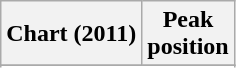<table class="wikitable sortable plainrowheaders" style="text-align:center">
<tr>
<th scope="col">Chart (2011)</th>
<th scope="col">Peak<br>position</th>
</tr>
<tr>
</tr>
<tr>
</tr>
<tr>
</tr>
<tr>
</tr>
</table>
